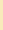<table class="toccolours" style="float:right; margin:0 0 1em 1em;">
<tr>
<td style="background:#f8eaba; text-align:center;"><br><div></div></td>
</tr>
<tr>
<td><br></td>
</tr>
<tr>
</tr>
</table>
